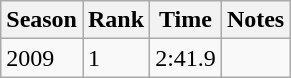<table class="wikitable">
<tr>
<th>Season</th>
<th>Rank</th>
<th>Time</th>
<th>Notes</th>
</tr>
<tr>
<td>2009</td>
<td>1</td>
<td>2:41.9</td>
<td></td>
</tr>
</table>
